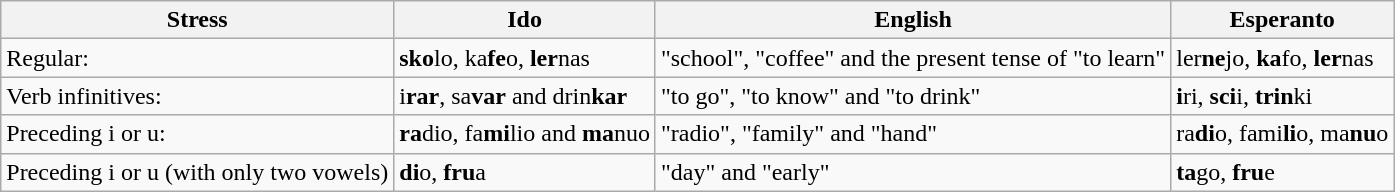<table class="wikitable">
<tr>
<th>Stress</th>
<th>Ido</th>
<th>English</th>
<th>Esperanto</th>
</tr>
<tr>
<td>Regular:</td>
<td><strong>sko</strong>lo, ka<strong>fe</strong>o, <strong>ler</strong>nas</td>
<td>"school", "coffee" and the present tense of "to learn"</td>
<td>ler<strong>ne</strong>jo, <strong>ka</strong>fo, <strong>ler</strong>nas</td>
</tr>
<tr>
<td>Verb infinitives:</td>
<td>i<strong>rar</strong>, sa<strong>var</strong> and drin<strong>kar</strong></td>
<td>"to go", "to know" and "to drink"</td>
<td><strong>i</strong>ri, <strong>sci</strong>i, <strong>trin</strong>ki</td>
</tr>
<tr>
<td>Preceding i or u:</td>
<td><strong>ra</strong>dio, fa<strong>mi</strong>lio and <strong>ma</strong>nuo</td>
<td>"radio", "family" and "hand"</td>
<td>ra<strong>di</strong>o, fami<strong>li</strong>o, ma<strong>nu</strong>o</td>
</tr>
<tr>
<td>Preceding i or u (with only two vowels)</td>
<td><strong>di</strong>o, <strong>fru</strong>a</td>
<td>"day" and "early"</td>
<td><strong>ta</strong>go, <strong>fru</strong>e</td>
</tr>
</table>
